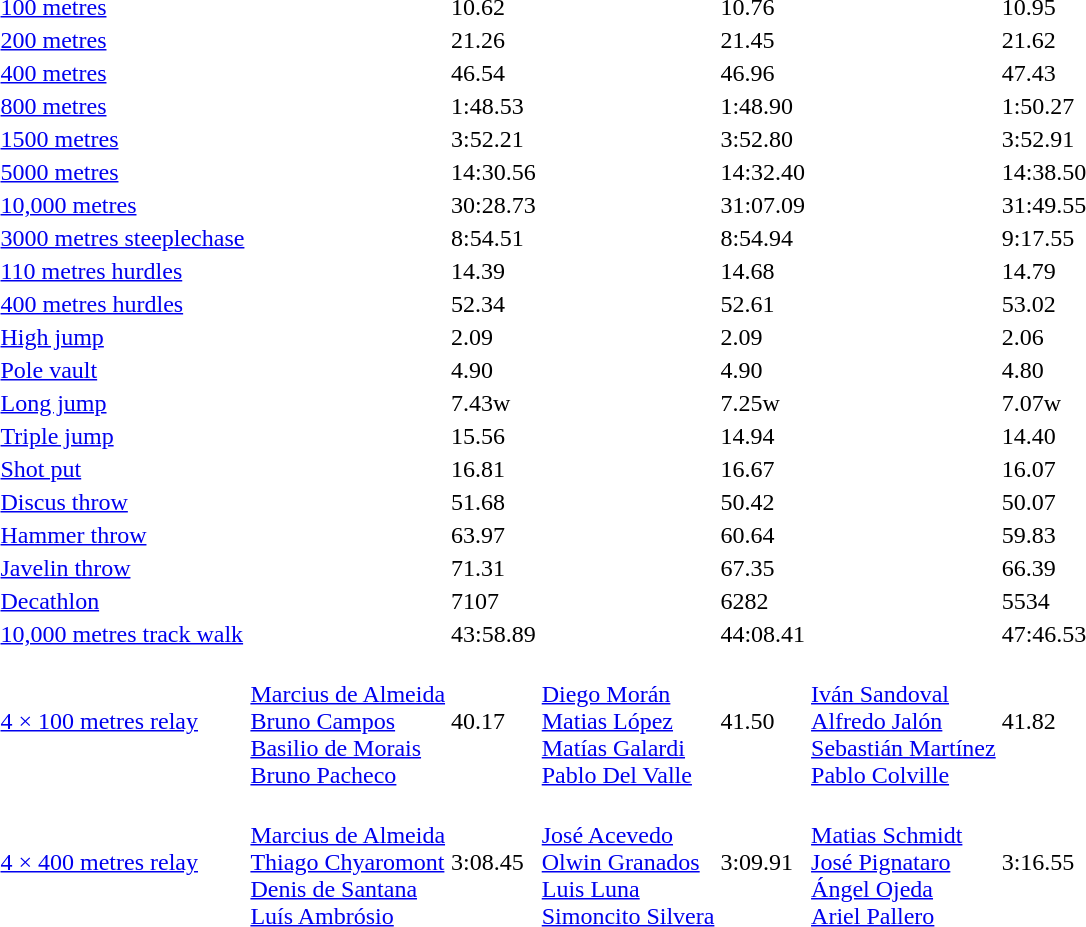<table>
<tr>
<td><a href='#'>100 metres</a></td>
<td></td>
<td>10.62</td>
<td></td>
<td>10.76</td>
<td></td>
<td>10.95</td>
</tr>
<tr>
<td><a href='#'>200 metres</a></td>
<td></td>
<td>21.26</td>
<td></td>
<td>21.45</td>
<td></td>
<td>21.62</td>
</tr>
<tr>
<td><a href='#'>400 metres</a></td>
<td></td>
<td>46.54</td>
<td></td>
<td>46.96</td>
<td></td>
<td>47.43</td>
</tr>
<tr>
<td><a href='#'>800 metres</a></td>
<td></td>
<td>1:48.53</td>
<td></td>
<td>1:48.90</td>
<td></td>
<td>1:50.27</td>
</tr>
<tr>
<td><a href='#'>1500 metres</a></td>
<td></td>
<td>3:52.21</td>
<td></td>
<td>3:52.80</td>
<td></td>
<td>3:52.91</td>
</tr>
<tr>
<td><a href='#'>5000 metres</a></td>
<td></td>
<td>14:30.56</td>
<td></td>
<td>14:32.40</td>
<td></td>
<td>14:38.50</td>
</tr>
<tr>
<td><a href='#'>10,000 metres</a></td>
<td></td>
<td>30:28.73</td>
<td></td>
<td>31:07.09</td>
<td></td>
<td>31:49.55</td>
</tr>
<tr>
<td><a href='#'>3000 metres steeplechase</a></td>
<td></td>
<td>8:54.51</td>
<td></td>
<td>8:54.94</td>
<td></td>
<td>9:17.55</td>
</tr>
<tr>
<td><a href='#'>110 metres hurdles</a></td>
<td></td>
<td>14.39</td>
<td></td>
<td>14.68</td>
<td></td>
<td>14.79</td>
</tr>
<tr>
<td><a href='#'>400 metres hurdles</a></td>
<td></td>
<td>52.34</td>
<td></td>
<td>52.61</td>
<td></td>
<td>53.02</td>
</tr>
<tr>
<td><a href='#'>High jump</a></td>
<td></td>
<td>2.09</td>
<td></td>
<td>2.09</td>
<td></td>
<td>2.06</td>
</tr>
<tr>
<td><a href='#'>Pole vault</a></td>
<td></td>
<td>4.90</td>
<td></td>
<td>4.90</td>
<td></td>
<td>4.80</td>
</tr>
<tr>
<td><a href='#'>Long jump</a></td>
<td></td>
<td>7.43w</td>
<td></td>
<td>7.25w</td>
<td></td>
<td>7.07w</td>
</tr>
<tr>
<td><a href='#'>Triple jump</a></td>
<td></td>
<td>15.56</td>
<td></td>
<td>14.94</td>
<td></td>
<td>14.40</td>
</tr>
<tr>
<td><a href='#'>Shot put</a></td>
<td></td>
<td>16.81</td>
<td></td>
<td>16.67</td>
<td></td>
<td>16.07</td>
</tr>
<tr>
<td><a href='#'>Discus throw</a></td>
<td></td>
<td>51.68</td>
<td></td>
<td>50.42</td>
<td></td>
<td>50.07</td>
</tr>
<tr>
<td><a href='#'>Hammer throw</a></td>
<td></td>
<td>63.97</td>
<td></td>
<td>60.64</td>
<td></td>
<td>59.83</td>
</tr>
<tr>
<td><a href='#'>Javelin throw</a></td>
<td></td>
<td>71.31</td>
<td></td>
<td>67.35</td>
<td></td>
<td>66.39</td>
</tr>
<tr>
<td><a href='#'>Decathlon</a></td>
<td></td>
<td>7107</td>
<td></td>
<td>6282</td>
<td></td>
<td>5534</td>
</tr>
<tr>
<td><a href='#'>10,000 metres track walk</a></td>
<td></td>
<td>43:58.89</td>
<td></td>
<td>44:08.41</td>
<td></td>
<td>47:46.53</td>
</tr>
<tr>
<td><a href='#'>4 × 100 metres relay</a></td>
<td><br><a href='#'>Marcius de Almeida</a><br><a href='#'>Bruno Campos</a><br><a href='#'>Basilio de Morais</a><br><a href='#'>Bruno Pacheco</a></td>
<td>40.17</td>
<td><br><a href='#'>Diego Morán</a><br><a href='#'>Matias López</a><br><a href='#'>Matías Galardi</a><br><a href='#'>Pablo Del Valle</a></td>
<td>41.50</td>
<td><br><a href='#'>Iván Sandoval</a><br><a href='#'>Alfredo Jalón</a><br><a href='#'>Sebastián Martínez</a><br><a href='#'>Pablo Colville</a></td>
<td>41.82</td>
</tr>
<tr>
<td><a href='#'>4 × 400 metres relay</a></td>
<td><br><a href='#'>Marcius de Almeida</a><br><a href='#'>Thiago Chyaromont</a><br><a href='#'>Denis de Santana</a><br><a href='#'>Luís Ambrósio</a></td>
<td>3:08.45</td>
<td><br><a href='#'>José Acevedo</a><br><a href='#'>Olwin Granados</a><br><a href='#'>Luis Luna</a><br><a href='#'>Simoncito Silvera</a></td>
<td>3:09.91</td>
<td><br><a href='#'>Matias Schmidt</a><br><a href='#'>José Pignataro</a><br><a href='#'>Ángel Ojeda</a><br><a href='#'>Ariel Pallero</a></td>
<td>3:16.55</td>
</tr>
</table>
